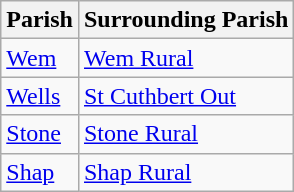<table class="wikitable">
<tr>
<th>Parish</th>
<th>Surrounding Parish</th>
</tr>
<tr>
<td><a href='#'>Wem</a></td>
<td><a href='#'>Wem Rural</a></td>
</tr>
<tr>
<td><a href='#'>Wells</a></td>
<td><a href='#'>St Cuthbert Out</a></td>
</tr>
<tr>
<td><a href='#'>Stone</a></td>
<td><a href='#'>Stone Rural</a></td>
</tr>
<tr>
<td><a href='#'>Shap</a></td>
<td><a href='#'>Shap Rural</a></td>
</tr>
</table>
